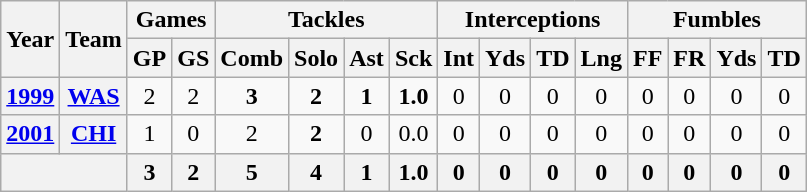<table class="wikitable" style="text-align:center">
<tr>
<th rowspan="2">Year</th>
<th rowspan="2">Team</th>
<th colspan="2">Games</th>
<th colspan="4">Tackles</th>
<th colspan="4">Interceptions</th>
<th colspan="4">Fumbles</th>
</tr>
<tr>
<th>GP</th>
<th>GS</th>
<th>Comb</th>
<th>Solo</th>
<th>Ast</th>
<th>Sck</th>
<th>Int</th>
<th>Yds</th>
<th>TD</th>
<th>Lng</th>
<th>FF</th>
<th>FR</th>
<th>Yds</th>
<th>TD</th>
</tr>
<tr>
<th><a href='#'>1999</a></th>
<th><a href='#'>WAS</a></th>
<td>2</td>
<td>2</td>
<td><strong>3</strong></td>
<td><strong>2</strong></td>
<td><strong>1</strong></td>
<td><strong>1.0</strong></td>
<td>0</td>
<td>0</td>
<td>0</td>
<td>0</td>
<td>0</td>
<td>0</td>
<td>0</td>
<td>0</td>
</tr>
<tr>
<th><a href='#'>2001</a></th>
<th><a href='#'>CHI</a></th>
<td>1</td>
<td>0</td>
<td>2</td>
<td><strong>2</strong></td>
<td>0</td>
<td>0.0</td>
<td>0</td>
<td>0</td>
<td>0</td>
<td>0</td>
<td>0</td>
<td>0</td>
<td>0</td>
<td>0</td>
</tr>
<tr>
<th colspan="2"></th>
<th>3</th>
<th>2</th>
<th>5</th>
<th>4</th>
<th>1</th>
<th>1.0</th>
<th>0</th>
<th>0</th>
<th>0</th>
<th>0</th>
<th>0</th>
<th>0</th>
<th>0</th>
<th>0</th>
</tr>
</table>
